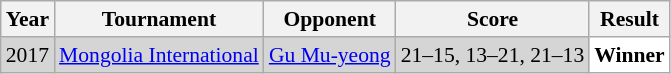<table class="sortable wikitable" style="font-size: 90%;">
<tr>
<th>Year</th>
<th>Tournament</th>
<th>Opponent</th>
<th>Score</th>
<th>Result</th>
</tr>
<tr style="background:#D5D5D5">
<td align="center">2017</td>
<td align="left"><a href='#'>Mongolia International</a></td>
<td align="left"> <a href='#'>Gu Mu-yeong</a></td>
<td align="left">21–15, 13–21, 21–13</td>
<td style="text-align:left; background:white"> <strong>Winner</strong></td>
</tr>
</table>
